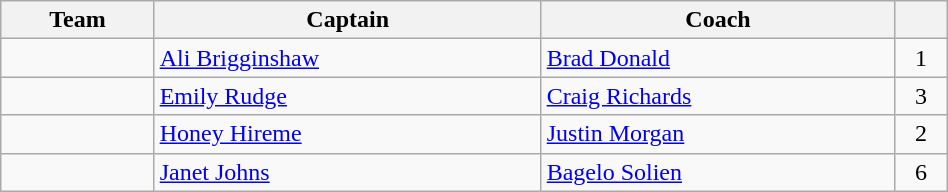<table class="wikitable sortable plainrowheaders" style="width:50%;">
<tr>
<th scope="col">Team</th>
<th scope="col">Captain</th>
<th scope="col">Coach</th>
<th scope="col"></th>
</tr>
<tr>
<td></td>
<td><a href='#'>Ali Brigginshaw</a></td>
<td> <a href='#'>Brad Donald</a></td>
<td style="text-align:center;">1</td>
</tr>
<tr>
<td></td>
<td><a href='#'>Emily Rudge</a></td>
<td> <a href='#'>Craig Richards</a></td>
<td style="text-align:center;">3</td>
</tr>
<tr>
<td></td>
<td><a href='#'>Honey Hireme</a></td>
<td> <a href='#'>Justin Morgan</a></td>
<td style="text-align:center;">2</td>
</tr>
<tr>
<td></td>
<td><a href='#'>Janet Johns</a></td>
<td> <a href='#'>Bagelo Solien</a></td>
<td style="text-align:center;">6</td>
</tr>
</table>
